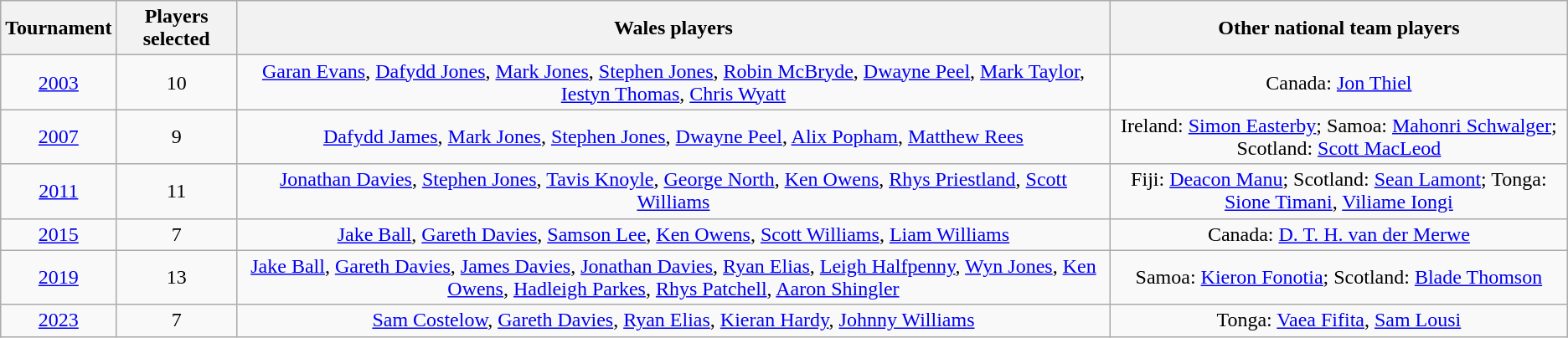<table class="wikitable" style="text-align:center">
<tr>
<th>Tournament</th>
<th>Players selected</th>
<th>Wales players</th>
<th>Other national team players</th>
</tr>
<tr>
<td><a href='#'>2003</a></td>
<td>10</td>
<td><a href='#'>Garan Evans</a>, <a href='#'>Dafydd Jones</a>, <a href='#'>Mark Jones</a>, <a href='#'>Stephen Jones</a>, <a href='#'>Robin McBryde</a>, <a href='#'>Dwayne Peel</a>, <a href='#'>Mark Taylor</a>, <a href='#'>Iestyn Thomas</a>, <a href='#'>Chris Wyatt</a></td>
<td>Canada: <a href='#'>Jon Thiel</a></td>
</tr>
<tr>
<td><a href='#'>2007</a></td>
<td>9</td>
<td><a href='#'>Dafydd James</a>, <a href='#'>Mark Jones</a>, <a href='#'>Stephen Jones</a>, <a href='#'>Dwayne Peel</a>, <a href='#'>Alix Popham</a>, <a href='#'>Matthew Rees</a></td>
<td>Ireland: <a href='#'>Simon Easterby</a>; Samoa: <a href='#'>Mahonri Schwalger</a>; Scotland: <a href='#'>Scott MacLeod</a></td>
</tr>
<tr>
<td><a href='#'>2011</a></td>
<td>11</td>
<td><a href='#'>Jonathan Davies</a>, <a href='#'>Stephen Jones</a>, <a href='#'>Tavis Knoyle</a>, <a href='#'>George North</a>, <a href='#'>Ken Owens</a>, <a href='#'>Rhys Priestland</a>, <a href='#'>Scott Williams</a></td>
<td>Fiji: <a href='#'>Deacon Manu</a>; Scotland: <a href='#'>Sean Lamont</a>; Tonga: <a href='#'>Sione Timani</a>, <a href='#'>Viliame Iongi</a></td>
</tr>
<tr>
<td><a href='#'>2015</a></td>
<td>7</td>
<td><a href='#'>Jake Ball</a>, <a href='#'>Gareth Davies</a>, <a href='#'>Samson Lee</a>, <a href='#'>Ken Owens</a>, <a href='#'>Scott Williams</a>, <a href='#'>Liam Williams</a></td>
<td>Canada: <a href='#'>D. T. H. van der Merwe</a></td>
</tr>
<tr>
<td><a href='#'>2019</a></td>
<td>13</td>
<td><a href='#'>Jake Ball</a>, <a href='#'>Gareth Davies</a>, <a href='#'>James Davies</a>, <a href='#'>Jonathan Davies</a>, <a href='#'>Ryan Elias</a>, <a href='#'>Leigh Halfpenny</a>, <a href='#'>Wyn Jones</a>, <a href='#'>Ken Owens</a>, <a href='#'>Hadleigh Parkes</a>, <a href='#'>Rhys Patchell</a>, <a href='#'>Aaron Shingler</a></td>
<td>Samoa: <a href='#'>Kieron Fonotia</a>; Scotland: <a href='#'>Blade Thomson</a></td>
</tr>
<tr>
<td><a href='#'>2023</a></td>
<td>7</td>
<td><a href='#'>Sam Costelow</a>, <a href='#'>Gareth Davies</a>, <a href='#'>Ryan Elias</a>, <a href='#'>Kieran Hardy</a>, <a href='#'>Johnny Williams</a></td>
<td>Tonga: <a href='#'>Vaea Fifita</a>, <a href='#'>Sam Lousi</a></td>
</tr>
</table>
